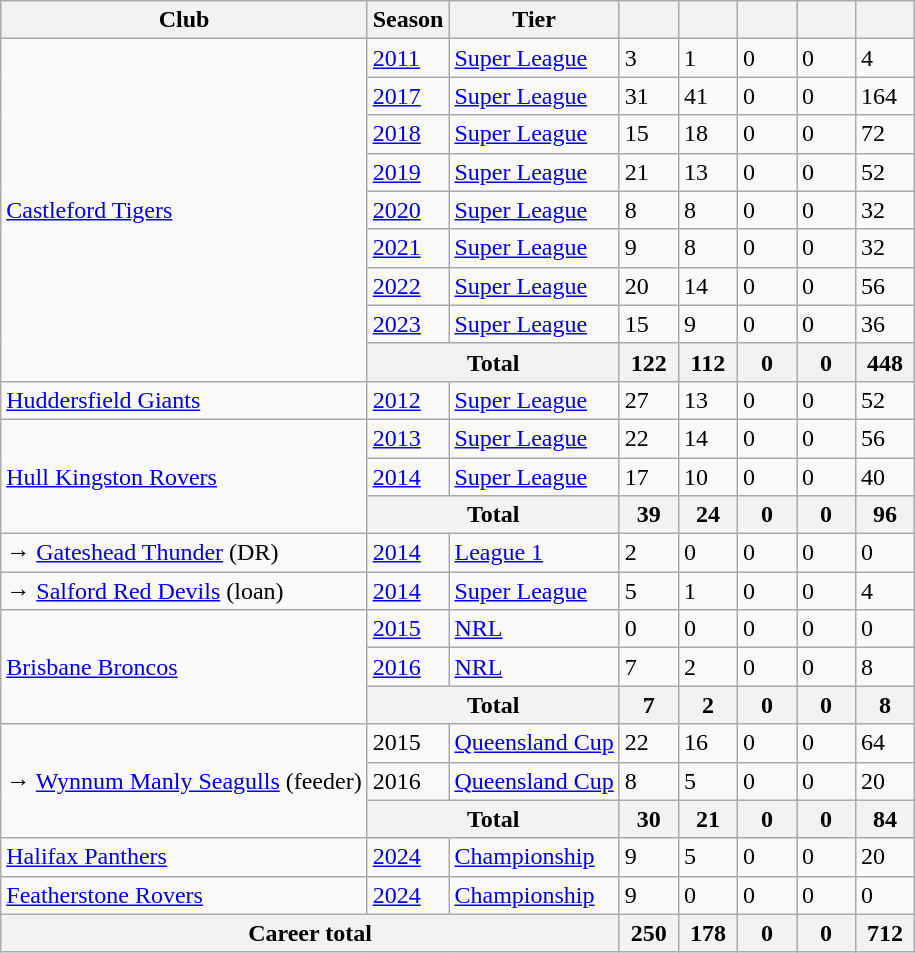<table class="wikitable defaultcenter">
<tr>
<th>Club</th>
<th>Season</th>
<th>Tier</th>
<th style="width:2em;"></th>
<th style="width:2em;"></th>
<th style="width:2em;"></th>
<th style="width:2em;"></th>
<th style="width:2em;"></th>
</tr>
<tr>
<td rowspan="9" style="text-align:left;"> <a href='#'>Castleford Tigers</a></td>
<td><a href='#'>2011</a></td>
<td><a href='#'>Super League</a></td>
<td>3</td>
<td>1</td>
<td>0</td>
<td>0</td>
<td>4</td>
</tr>
<tr>
<td><a href='#'>2017</a></td>
<td><a href='#'>Super League</a></td>
<td>31</td>
<td>41</td>
<td>0</td>
<td>0</td>
<td>164</td>
</tr>
<tr>
<td><a href='#'>2018</a></td>
<td><a href='#'>Super League</a></td>
<td>15</td>
<td>18</td>
<td>0</td>
<td>0</td>
<td>72</td>
</tr>
<tr>
<td><a href='#'>2019</a></td>
<td><a href='#'>Super League</a></td>
<td>21</td>
<td>13</td>
<td>0</td>
<td>0</td>
<td>52</td>
</tr>
<tr>
<td><a href='#'>2020</a></td>
<td><a href='#'>Super League</a></td>
<td>8</td>
<td>8</td>
<td>0</td>
<td>0</td>
<td>32</td>
</tr>
<tr>
<td><a href='#'>2021</a></td>
<td><a href='#'>Super League</a></td>
<td>9</td>
<td>8</td>
<td>0</td>
<td>0</td>
<td>32</td>
</tr>
<tr>
<td><a href='#'>2022</a></td>
<td><a href='#'>Super League</a></td>
<td>20</td>
<td>14</td>
<td>0</td>
<td>0</td>
<td>56</td>
</tr>
<tr>
<td><a href='#'>2023</a></td>
<td><a href='#'>Super League</a></td>
<td>15</td>
<td>9</td>
<td>0</td>
<td>0</td>
<td>36</td>
</tr>
<tr>
<th colspan="2">Total</th>
<th>122</th>
<th>112</th>
<th>0</th>
<th>0</th>
<th>448</th>
</tr>
<tr>
<td style="text-align:left;"> <a href='#'>Huddersfield Giants</a></td>
<td><a href='#'>2012</a></td>
<td><a href='#'>Super League</a></td>
<td>27</td>
<td>13</td>
<td>0</td>
<td>0</td>
<td>52</td>
</tr>
<tr>
<td rowspan="3" style="text-align:left;"> <a href='#'>Hull Kingston Rovers</a></td>
<td><a href='#'>2013</a></td>
<td><a href='#'>Super League</a></td>
<td>22</td>
<td>14</td>
<td>0</td>
<td>0</td>
<td>56</td>
</tr>
<tr>
<td><a href='#'>2014</a></td>
<td><a href='#'>Super League</a></td>
<td>17</td>
<td>10</td>
<td>0</td>
<td>0</td>
<td>40</td>
</tr>
<tr>
<th colspan="2">Total</th>
<th>39</th>
<th>24</th>
<th>0</th>
<th>0</th>
<th>96</th>
</tr>
<tr>
<td style="text-align:left;">→  <a href='#'>Gateshead Thunder</a> (DR)</td>
<td><a href='#'>2014</a></td>
<td><a href='#'>League 1</a></td>
<td>2</td>
<td>0</td>
<td>0</td>
<td>0</td>
<td>0</td>
</tr>
<tr>
<td style="text-align:left;">→  <a href='#'>Salford Red Devils</a> (loan)</td>
<td><a href='#'>2014</a></td>
<td><a href='#'>Super League</a></td>
<td>5</td>
<td>1</td>
<td>0</td>
<td>0</td>
<td>4</td>
</tr>
<tr>
<td rowspan="3" style="text-align:left;"> <a href='#'>Brisbane Broncos</a></td>
<td><a href='#'>2015</a></td>
<td><a href='#'>NRL</a></td>
<td>0</td>
<td>0</td>
<td>0</td>
<td>0</td>
<td>0</td>
</tr>
<tr>
<td><a href='#'>2016</a></td>
<td><a href='#'>NRL</a></td>
<td>7</td>
<td>2</td>
<td>0</td>
<td>0</td>
<td>8</td>
</tr>
<tr>
<th colspan="2">Total</th>
<th>7</th>
<th>2</th>
<th>0</th>
<th>0</th>
<th>8</th>
</tr>
<tr>
<td rowspan="3" style="text-align:left;">→  <a href='#'>Wynnum Manly Seagulls</a> (feeder)</td>
<td>2015</td>
<td><a href='#'>Queensland Cup</a></td>
<td>22</td>
<td>16</td>
<td>0</td>
<td>0</td>
<td>64</td>
</tr>
<tr>
<td>2016</td>
<td><a href='#'>Queensland Cup</a></td>
<td>8</td>
<td>5</td>
<td>0</td>
<td>0</td>
<td>20</td>
</tr>
<tr>
<th colspan="2">Total</th>
<th>30</th>
<th>21</th>
<th>0</th>
<th>0</th>
<th>84</th>
</tr>
<tr>
<td style="text-align:left;"> <a href='#'>Halifax Panthers</a></td>
<td><a href='#'>2024</a></td>
<td><a href='#'>Championship</a></td>
<td>9</td>
<td>5</td>
<td>0</td>
<td>0</td>
<td>20</td>
</tr>
<tr>
<td style="text-align:left;"> <a href='#'>Featherstone Rovers</a></td>
<td><a href='#'>2024</a></td>
<td><a href='#'>Championship</a></td>
<td>9</td>
<td>0</td>
<td>0</td>
<td>0</td>
<td>0</td>
</tr>
<tr>
<th colspan="3">Career total</th>
<th>250</th>
<th>178</th>
<th>0</th>
<th>0</th>
<th>712</th>
</tr>
</table>
